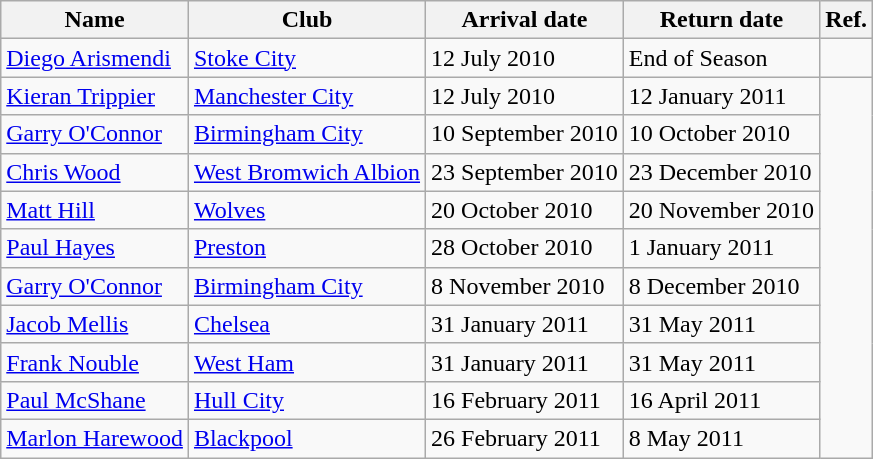<table class="wikitable sortable">
<tr>
<th>Name</th>
<th>Club</th>
<th>Arrival date</th>
<th>Return date</th>
<th>Ref.</th>
</tr>
<tr>
<td> <a href='#'>Diego Arismendi</a></td>
<td><a href='#'>Stoke City</a></td>
<td>12 July 2010</td>
<td>End of Season</td>
<td></td>
</tr>
<tr>
<td> <a href='#'>Kieran Trippier</a></td>
<td><a href='#'>Manchester City</a></td>
<td>12 July 2010</td>
<td>12 January 2011</td>
</tr>
<tr>
<td> <a href='#'>Garry O'Connor</a></td>
<td><a href='#'>Birmingham City</a></td>
<td>10 September 2010</td>
<td>10 October 2010</td>
</tr>
<tr>
<td> <a href='#'>Chris Wood</a></td>
<td><a href='#'>West Bromwich Albion</a></td>
<td>23 September 2010</td>
<td>23 December 2010</td>
</tr>
<tr>
<td> <a href='#'>Matt Hill</a></td>
<td><a href='#'>Wolves</a></td>
<td>20 October 2010</td>
<td>20 November 2010</td>
</tr>
<tr>
<td> <a href='#'>Paul Hayes</a></td>
<td><a href='#'>Preston</a></td>
<td>28 October 2010</td>
<td>1 January 2011</td>
</tr>
<tr>
<td> <a href='#'>Garry O'Connor</a></td>
<td><a href='#'>Birmingham City</a></td>
<td>8 November 2010</td>
<td>8 December 2010</td>
</tr>
<tr>
<td> <a href='#'>Jacob Mellis</a></td>
<td><a href='#'>Chelsea</a></td>
<td>31 January 2011</td>
<td>31 May 2011</td>
</tr>
<tr>
<td> <a href='#'>Frank Nouble</a></td>
<td><a href='#'>West Ham</a></td>
<td>31 January 2011</td>
<td>31 May 2011</td>
</tr>
<tr>
<td> <a href='#'>Paul McShane</a></td>
<td><a href='#'>Hull City</a></td>
<td>16 February 2011</td>
<td>16 April 2011</td>
</tr>
<tr>
<td> <a href='#'>Marlon Harewood</a></td>
<td><a href='#'>Blackpool</a></td>
<td>26 February 2011</td>
<td>8 May 2011</td>
</tr>
</table>
